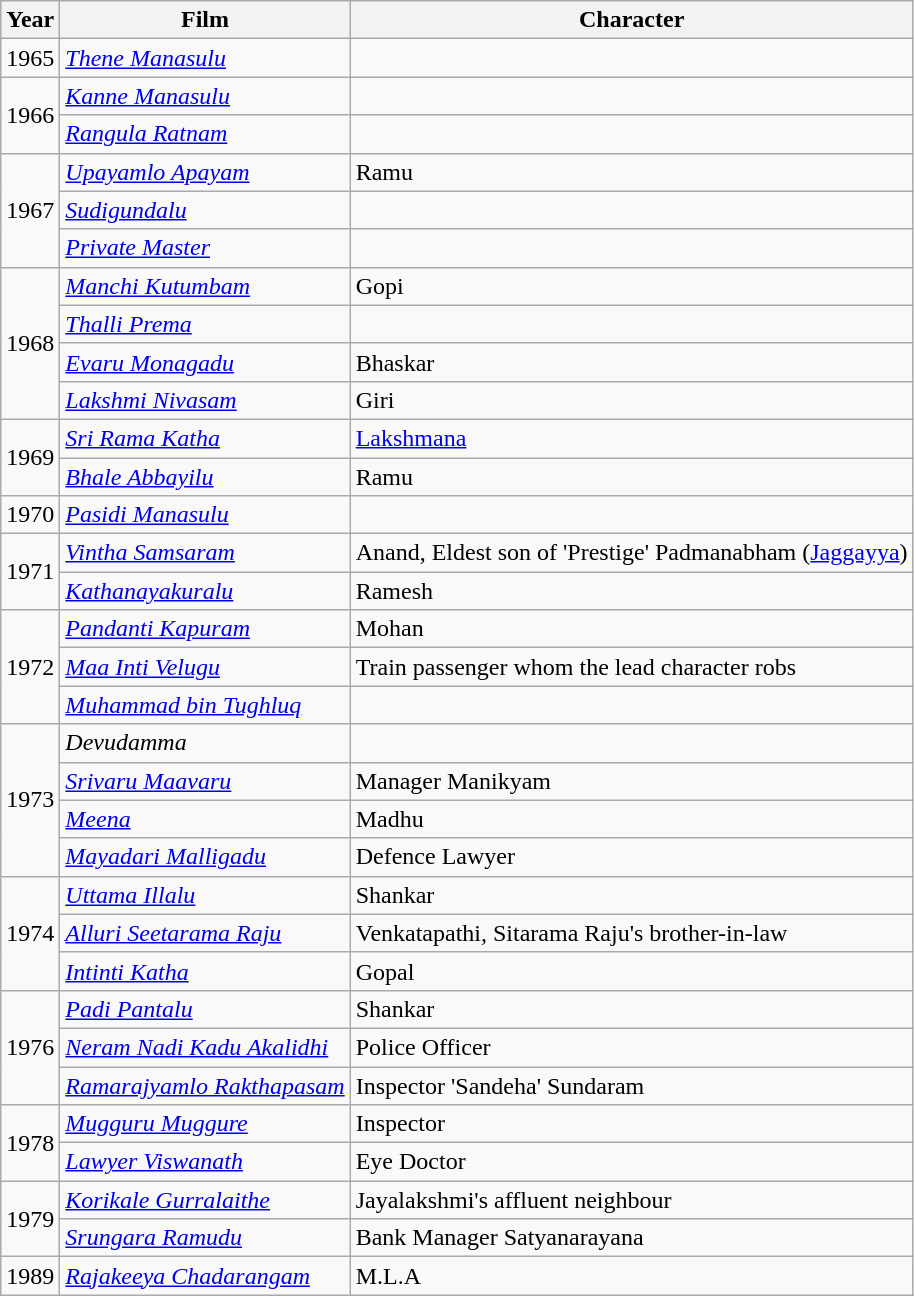<table class="wikitable">
<tr>
<th>Year</th>
<th>Film</th>
<th>Character</th>
</tr>
<tr>
<td>1965</td>
<td><em><a href='#'>Thene Manasulu</a></em></td>
<td></td>
</tr>
<tr>
<td rowspan="2">1966</td>
<td><em><a href='#'>Kanne Manasulu</a></em></td>
<td></td>
</tr>
<tr>
<td><em><a href='#'>Rangula Ratnam</a></em></td>
<td></td>
</tr>
<tr>
<td rowspan="3">1967</td>
<td><em><a href='#'>Upayamlo Apayam</a></em></td>
<td>Ramu</td>
</tr>
<tr>
<td><em><a href='#'>Sudigundalu</a></em></td>
<td></td>
</tr>
<tr>
<td><em><a href='#'>Private Master</a></em></td>
<td></td>
</tr>
<tr>
<td rowspan="4">1968</td>
<td><em><a href='#'>Manchi Kutumbam</a></em></td>
<td>Gopi</td>
</tr>
<tr>
<td><em><a href='#'>Thalli Prema</a></em></td>
<td></td>
</tr>
<tr>
<td><em><a href='#'>Evaru Monagadu</a></em></td>
<td>Bhaskar</td>
</tr>
<tr>
<td><em><a href='#'>Lakshmi Nivasam</a></em></td>
<td>Giri</td>
</tr>
<tr>
<td rowspan="2">1969</td>
<td><em><a href='#'>Sri Rama Katha</a></em></td>
<td><a href='#'>Lakshmana</a></td>
</tr>
<tr>
<td><em><a href='#'>Bhale Abbayilu</a></em></td>
<td>Ramu</td>
</tr>
<tr>
<td>1970</td>
<td><em><a href='#'>Pasidi Manasulu</a></em></td>
<td></td>
</tr>
<tr>
<td rowspan="2">1971</td>
<td><em><a href='#'>Vintha Samsaram</a></em></td>
<td>Anand, Eldest son of 'Prestige' Padmanabham (<a href='#'>Jaggayya</a>)</td>
</tr>
<tr>
<td><em><a href='#'>Kathanayakuralu</a></em></td>
<td>Ramesh</td>
</tr>
<tr>
<td rowspan="3">1972</td>
<td><em><a href='#'>Pandanti Kapuram</a></em></td>
<td>Mohan</td>
</tr>
<tr>
<td><em><a href='#'>Maa Inti Velugu</a></em></td>
<td>Train passenger whom the lead character robs</td>
</tr>
<tr>
<td><em><a href='#'>Muhammad bin Tughluq</a></em></td>
<td></td>
</tr>
<tr>
<td rowspan="4">1973</td>
<td><em>Devudamma</em></td>
<td></td>
</tr>
<tr>
<td><em><a href='#'>Srivaru Maavaru</a></em></td>
<td>Manager Manikyam</td>
</tr>
<tr>
<td><em><a href='#'>Meena</a></em></td>
<td>Madhu</td>
</tr>
<tr>
<td><em><a href='#'>Mayadari Malligadu</a></em></td>
<td>Defence Lawyer</td>
</tr>
<tr>
<td rowspan="3">1974</td>
<td><em><a href='#'>Uttama Illalu</a></em></td>
<td>Shankar</td>
</tr>
<tr>
<td><em><a href='#'>Alluri Seetarama Raju</a></em></td>
<td>Venkatapathi, Sitarama Raju's brother-in-law</td>
</tr>
<tr>
<td><em><a href='#'>Intinti Katha</a></em></td>
<td>Gopal</td>
</tr>
<tr>
<td rowspan="3">1976</td>
<td><em><a href='#'>Padi Pantalu</a></em></td>
<td>Shankar</td>
</tr>
<tr>
<td><em><a href='#'>Neram Nadi Kadu Akalidhi</a></em></td>
<td>Police Officer</td>
</tr>
<tr>
<td><em><a href='#'>Ramarajyamlo Rakthapasam</a></em></td>
<td>Inspector 'Sandeha' Sundaram</td>
</tr>
<tr>
<td rowspan="2">1978</td>
<td><em><a href='#'>Mugguru Muggure</a></em></td>
<td>Inspector</td>
</tr>
<tr>
<td><em><a href='#'>Lawyer Viswanath</a></em></td>
<td>Eye Doctor</td>
</tr>
<tr>
<td rowspan="2">1979</td>
<td><em><a href='#'>Korikale Gurralaithe</a></em></td>
<td>Jayalakshmi's affluent neighbour</td>
</tr>
<tr>
<td><em><a href='#'>Srungara Ramudu</a></em></td>
<td>Bank Manager Satyanarayana</td>
</tr>
<tr>
<td>1989</td>
<td><em><a href='#'>Rajakeeya Chadarangam</a></em></td>
<td>M.L.A</td>
</tr>
</table>
